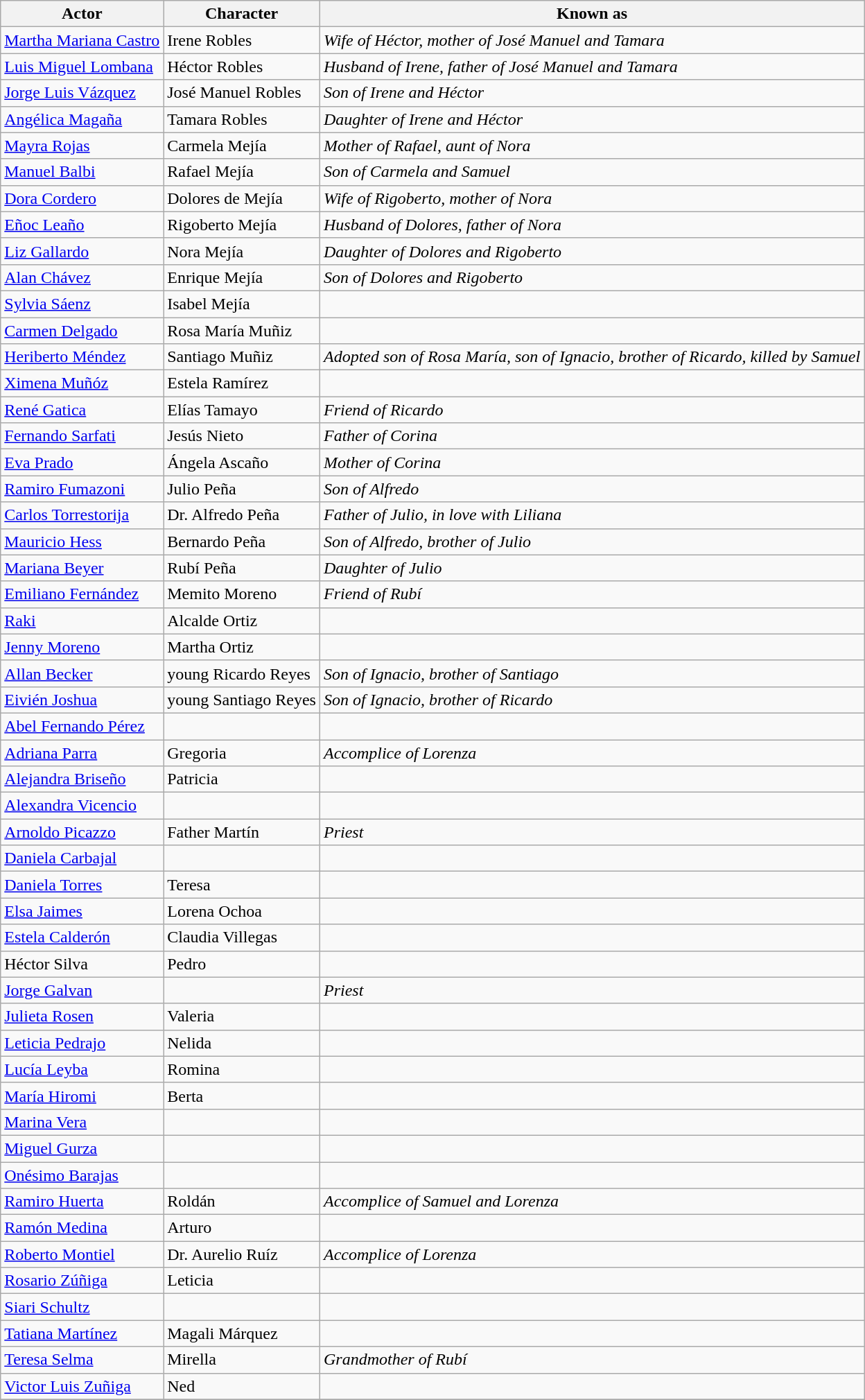<table class="wikitable">
<tr>
<th>Actor</th>
<th>Character</th>
<th>Known as</th>
</tr>
<tr>
<td><a href='#'>Martha Mariana Castro</a></td>
<td>Irene Robles</td>
<td><em>Wife of Héctor, mother of José Manuel and Tamara</em></td>
</tr>
<tr>
<td><a href='#'>Luis Miguel Lombana</a></td>
<td>Héctor Robles</td>
<td><em>Husband of Irene, father of José Manuel and Tamara</em></td>
</tr>
<tr>
<td><a href='#'>Jorge Luis Vázquez</a></td>
<td>José Manuel Robles</td>
<td><em>Son of Irene and Héctor</em></td>
</tr>
<tr>
<td><a href='#'>Angélica Magaña</a></td>
<td>Tamara Robles</td>
<td><em>Daughter of Irene and Héctor</em></td>
</tr>
<tr>
<td><a href='#'>Mayra Rojas</a></td>
<td>Carmela Mejía</td>
<td><em>Mother of Rafael, aunt of Nora</em></td>
</tr>
<tr>
<td><a href='#'>Manuel Balbi</a></td>
<td>Rafael Mejía</td>
<td><em>Son of Carmela and Samuel</em></td>
</tr>
<tr>
<td><a href='#'>Dora Cordero</a></td>
<td>Dolores de Mejía</td>
<td><em>Wife of Rigoberto, mother of Nora</em></td>
</tr>
<tr>
<td><a href='#'>Eñoc Leaño</a></td>
<td>Rigoberto Mejía</td>
<td><em>Husband of Dolores, father of Nora</em></td>
</tr>
<tr>
<td><a href='#'>Liz Gallardo</a></td>
<td>Nora Mejía</td>
<td><em>Daughter of Dolores and Rigoberto</em></td>
</tr>
<tr>
<td><a href='#'>Alan Chávez</a></td>
<td>Enrique Mejía</td>
<td><em>Son of Dolores and Rigoberto</em></td>
</tr>
<tr>
<td><a href='#'>Sylvia Sáenz</a></td>
<td>Isabel Mejía</td>
<td></td>
</tr>
<tr>
<td><a href='#'>Carmen Delgado</a></td>
<td>Rosa María Muñiz</td>
<td></td>
</tr>
<tr>
<td><a href='#'>Heriberto Méndez</a></td>
<td>Santiago Muñiz</td>
<td><em>Adopted son of Rosa María, son of Ignacio, brother of Ricardo, killed by Samuel</em></td>
</tr>
<tr>
<td><a href='#'>Ximena Muñóz</a></td>
<td>Estela Ramírez</td>
<td></td>
</tr>
<tr>
<td><a href='#'>René Gatica</a></td>
<td>Elías Tamayo</td>
<td><em>Friend of Ricardo</em></td>
</tr>
<tr>
<td><a href='#'>Fernando Sarfati</a></td>
<td>Jesús Nieto</td>
<td><em>Father of Corina</em></td>
</tr>
<tr>
<td><a href='#'>Eva Prado</a></td>
<td>Ángela Ascaño</td>
<td><em>Mother of Corina</em></td>
</tr>
<tr>
<td><a href='#'>Ramiro Fumazoni</a></td>
<td>Julio Peña</td>
<td><em>Son of Alfredo</em></td>
</tr>
<tr>
<td><a href='#'>Carlos Torrestorija</a></td>
<td>Dr. Alfredo Peña</td>
<td><em>Father of Julio, in love with Liliana</em></td>
</tr>
<tr>
<td><a href='#'>Mauricio Hess</a></td>
<td>Bernardo Peña</td>
<td><em>Son of Alfredo, brother of Julio</em></td>
</tr>
<tr>
<td><a href='#'>Mariana Beyer</a></td>
<td>Rubí Peña</td>
<td><em>Daughter of Julio</em></td>
</tr>
<tr>
<td><a href='#'>Emiliano Fernández</a></td>
<td>Memito Moreno</td>
<td><em>Friend of Rubí</em></td>
</tr>
<tr>
<td><a href='#'>Raki</a></td>
<td>Alcalde Ortiz</td>
<td></td>
</tr>
<tr>
<td><a href='#'>Jenny Moreno</a></td>
<td>Martha Ortiz</td>
<td></td>
</tr>
<tr>
<td><a href='#'>Allan Becker</a></td>
<td>young Ricardo Reyes</td>
<td><em>Son of Ignacio, brother of Santiago</em></td>
</tr>
<tr>
<td><a href='#'>Eivién Joshua</a></td>
<td>young Santiago Reyes</td>
<td><em>Son of Ignacio, brother of Ricardo</em></td>
</tr>
<tr>
<td><a href='#'>Abel Fernando Pérez</a></td>
<td></td>
<td></td>
</tr>
<tr>
<td><a href='#'>Adriana Parra</a></td>
<td>Gregoria</td>
<td><em>Accomplice of Lorenza</em></td>
</tr>
<tr>
<td><a href='#'>Alejandra Briseño</a></td>
<td>Patricia</td>
<td></td>
</tr>
<tr>
<td><a href='#'>Alexandra Vicencio</a></td>
<td></td>
<td></td>
</tr>
<tr>
<td><a href='#'>Arnoldo Picazzo</a></td>
<td>Father Martín</td>
<td><em>Priest</em></td>
</tr>
<tr>
<td><a href='#'>Daniela Carbajal</a></td>
<td></td>
<td></td>
</tr>
<tr>
<td><a href='#'>Daniela Torres</a></td>
<td>Teresa</td>
<td></td>
</tr>
<tr>
<td><a href='#'>Elsa Jaimes</a></td>
<td>Lorena Ochoa</td>
<td></td>
</tr>
<tr>
<td><a href='#'>Estela Calderón</a></td>
<td>Claudia Villegas</td>
<td></td>
</tr>
<tr>
<td>Héctor Silva</td>
<td>Pedro</td>
<td></td>
</tr>
<tr>
<td><a href='#'>Jorge Galvan</a></td>
<td></td>
<td><em>Priest</em></td>
</tr>
<tr>
<td><a href='#'>Julieta Rosen</a></td>
<td>Valeria</td>
<td></td>
</tr>
<tr>
<td><a href='#'>Leticia Pedrajo</a></td>
<td>Nelida</td>
<td></td>
</tr>
<tr>
<td><a href='#'>Lucía Leyba</a></td>
<td>Romina</td>
<td></td>
</tr>
<tr>
<td><a href='#'>María Hiromi</a></td>
<td>Berta</td>
<td></td>
</tr>
<tr>
<td><a href='#'>Marina Vera</a></td>
<td></td>
<td></td>
</tr>
<tr>
<td><a href='#'>Miguel Gurza</a></td>
<td></td>
<td></td>
</tr>
<tr>
<td><a href='#'>Onésimo Barajas</a></td>
<td></td>
<td></td>
</tr>
<tr>
<td><a href='#'>Ramiro Huerta</a></td>
<td>Roldán</td>
<td><em>Accomplice of Samuel and Lorenza</em></td>
</tr>
<tr>
<td><a href='#'>Ramón Medina</a></td>
<td>Arturo</td>
<td></td>
</tr>
<tr>
<td><a href='#'>Roberto Montiel</a></td>
<td>Dr. Aurelio Ruíz</td>
<td><em>Accomplice of Lorenza</em></td>
</tr>
<tr>
<td><a href='#'>Rosario Zúñiga</a></td>
<td>Leticia</td>
<td></td>
</tr>
<tr>
<td><a href='#'>Siari Schultz</a></td>
<td></td>
<td></td>
</tr>
<tr>
<td><a href='#'>Tatiana Martínez</a></td>
<td>Magali Márquez</td>
<td></td>
</tr>
<tr>
<td><a href='#'>Teresa Selma</a></td>
<td>Mirella</td>
<td><em>Grandmother of Rubí</em></td>
</tr>
<tr>
<td><a href='#'>Victor Luis Zuñiga</a></td>
<td>Ned</td>
<td></td>
</tr>
<tr>
</tr>
</table>
